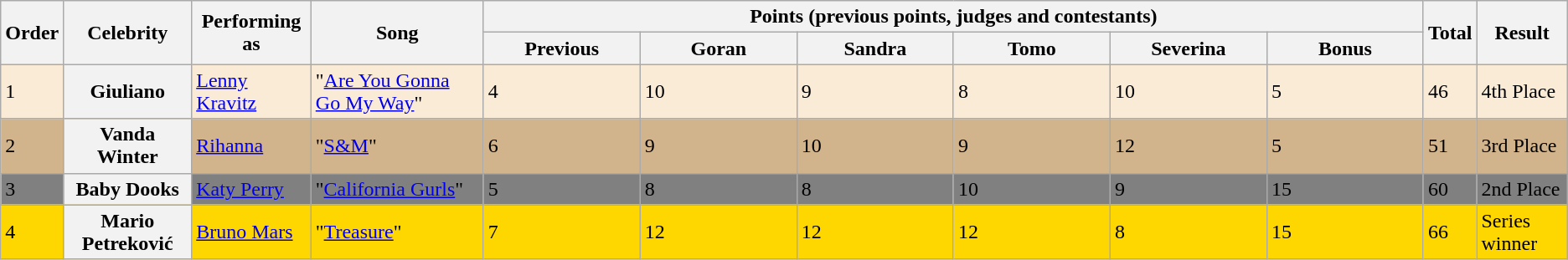<table class=wikitable>
<tr>
<th rowspan="2">Order</th>
<th rowspan="2">Celebrity</th>
<th rowspan="2">Performing as</th>
<th rowspan="2">Song</th>
<th colspan="6" style="width:50%;">Points (previous points, judges and contestants)</th>
<th rowspan="2">Total</th>
<th rowspan="2">Result</th>
</tr>
<tr>
<th style="width:10%;">Previous</th>
<th style="width:10%;">Goran</th>
<th style="width:10%;">Sandra</th>
<th style="width:10%;">Tomo</th>
<th style="width:10%;">Severina</th>
<th style="width:10%;">Bonus</th>
</tr>
<tr bgcolor="antiquewhite">
<td>1</td>
<th scope="row">Giuliano</th>
<td><a href='#'>Lenny Kravitz</a></td>
<td>"<a href='#'>Are You Gonna Go My Way</a>"</td>
<td>4</td>
<td>10</td>
<td>9</td>
<td>8</td>
<td>10</td>
<td>5</td>
<td>46</td>
<td>4th Place</td>
</tr>
<tr bgcolor="tan">
<td>2</td>
<th scope="row">Vanda Winter</th>
<td><a href='#'>Rihanna</a></td>
<td>"<a href='#'>S&M</a>"</td>
<td>6</td>
<td>9</td>
<td>10</td>
<td>9</td>
<td>12</td>
<td>5</td>
<td>51</td>
<td>3rd Place</td>
</tr>
<tr bgcolor="gray">
<td>3</td>
<th scope="row">Baby Dooks</th>
<td><a href='#'>Katy Perry</a></td>
<td>"<a href='#'>California Gurls</a>"</td>
<td>5</td>
<td>8</td>
<td>8</td>
<td>10</td>
<td>9</td>
<td>15</td>
<td>60</td>
<td>2nd Place</td>
</tr>
<tr style="background:gold;">
<td>4</td>
<th scope="row">Mario Petreković</th>
<td><a href='#'>Bruno Mars</a></td>
<td>"<a href='#'>Treasure</a>"</td>
<td>7</td>
<td>12</td>
<td>12</td>
<td>12</td>
<td>8</td>
<td>15</td>
<td>66</td>
<td>Series winner</td>
</tr>
</table>
